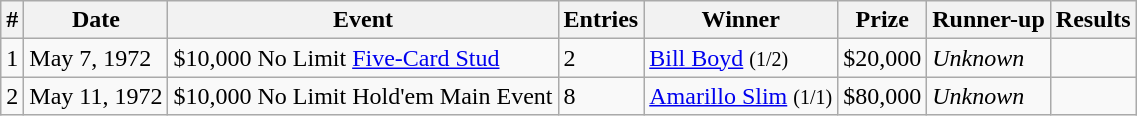<table class="wikitable sortable">
<tr>
<th>#</th>
<th>Date</th>
<th bgcolor="#FFEBAD">Event</th>
<th>Entries</th>
<th bgcolor="#FFEBAD">Winner</th>
<th bgcolor="#FFEBAD">Prize</th>
<th bgcolor="#FFEBAD">Runner-up</th>
<th bgcolor="#FFEBAD">Results</th>
</tr>
<tr>
<td>1</td>
<td>May 7, 1972</td>
<td>$10,000 No Limit <a href='#'>Five-Card Stud</a></td>
<td>2</td>
<td><a href='#'>Bill Boyd</a> <small>(1/2)</small></td>
<td>$20,000</td>
<td><em>Unknown</em></td>
<td></td>
</tr>
<tr>
<td>2</td>
<td>May 11, 1972</td>
<td>$10,000 No Limit Hold'em Main Event</td>
<td>8</td>
<td><a href='#'>Amarillo Slim</a> <small>(1/1)</small></td>
<td>$80,000</td>
<td><em>Unknown</em></td>
<td></td>
</tr>
</table>
